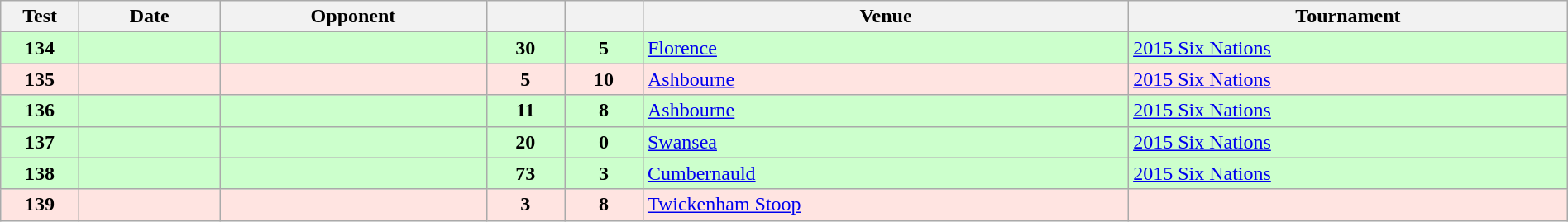<table class="wikitable sortable" style="width:100%">
<tr>
<th style="width:5%">Test</th>
<th style="width:9%">Date</th>
<th style="width:17%">Opponent</th>
<th style="width:5%"></th>
<th style="width:5%"></th>
<th>Venue</th>
<th>Tournament</th>
</tr>
<tr bgcolor="#ccffcc">
<td align="center"><strong>134</strong></td>
<td></td>
<td></td>
<td align="center"><strong>30</strong></td>
<td align="center"><strong>5</strong></td>
<td><a href='#'>Florence</a></td>
<td><a href='#'>2015 Six Nations</a></td>
</tr>
<tr bgcolor="FFE4E1">
<td align="center"><strong>135</strong></td>
<td></td>
<td></td>
<td align="center"><strong>5</strong></td>
<td align="center"><strong>10</strong></td>
<td><a href='#'>Ashbourne</a></td>
<td><a href='#'>2015 Six Nations</a></td>
</tr>
<tr bgcolor="#ccffcc">
<td align="center"><strong>136</strong></td>
<td></td>
<td></td>
<td align="center"><strong>11</strong></td>
<td align="center"><strong>8</strong></td>
<td><a href='#'>Ashbourne</a></td>
<td><a href='#'>2015 Six Nations</a></td>
</tr>
<tr bgcolor="#ccffcc">
<td align="center"><strong>137</strong></td>
<td></td>
<td></td>
<td align="center"><strong>20</strong></td>
<td align="center"><strong>0</strong></td>
<td><a href='#'>Swansea</a></td>
<td><a href='#'>2015 Six Nations</a></td>
</tr>
<tr bgcolor="#ccffcc">
<td align="center"><strong>138</strong></td>
<td></td>
<td></td>
<td align="center"><strong>73</strong></td>
<td align="center"><strong>3</strong></td>
<td><a href='#'>Cumbernauld</a></td>
<td><a href='#'>2015 Six Nations</a></td>
</tr>
<tr bgcolor="FFE4E1">
<td align="center"><strong>139</strong></td>
<td></td>
<td></td>
<td align="center"><strong>3</strong></td>
<td align="center"><strong>8</strong></td>
<td><a href='#'>Twickenham Stoop</a></td>
<td></td>
</tr>
</table>
